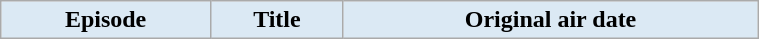<table class="wikitable plainrowheaders"  style="width:40%; margin:auto; background:#fff; float:left;">
<tr>
<th scope="col" style="background:#dbe9f4; color:#000;">Episode</th>
<th scope="col" style="background:#dbe9f4; color:#000;">Title</th>
<th scope="col" style="background:#dbe9f4; color:#000;">Original air date<br>




</th>
</tr>
</table>
